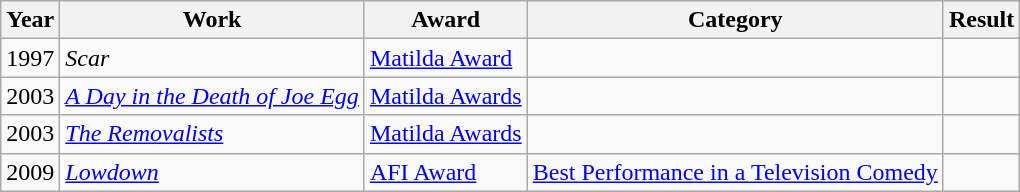<table class=wikitable>
<tr>
<th>Year</th>
<th>Work</th>
<th>Award</th>
<th>Category</th>
<th>Result</th>
</tr>
<tr>
<td>1997</td>
<td><em>Scar</em></td>
<td><a href='#'>Matilda Award</a></td>
<td></td>
<td></td>
</tr>
<tr>
<td>2003</td>
<td><em><a href='#'>A Day in the Death of Joe Egg</a></em></td>
<td><a href='#'>Matilda Awards</a></td>
<td></td>
<td></td>
</tr>
<tr>
<td>2003</td>
<td><em><a href='#'>The Removalists</a></em></td>
<td><a href='#'>Matilda Awards</a></td>
<td></td>
<td></td>
</tr>
<tr>
<td>2009</td>
<td><em><a href='#'>Lowdown</a></em></td>
<td><a href='#'>AFI Award</a></td>
<td><a href='#'>Best Performance in a Television Comedy</a></td>
<td></td>
</tr>
</table>
